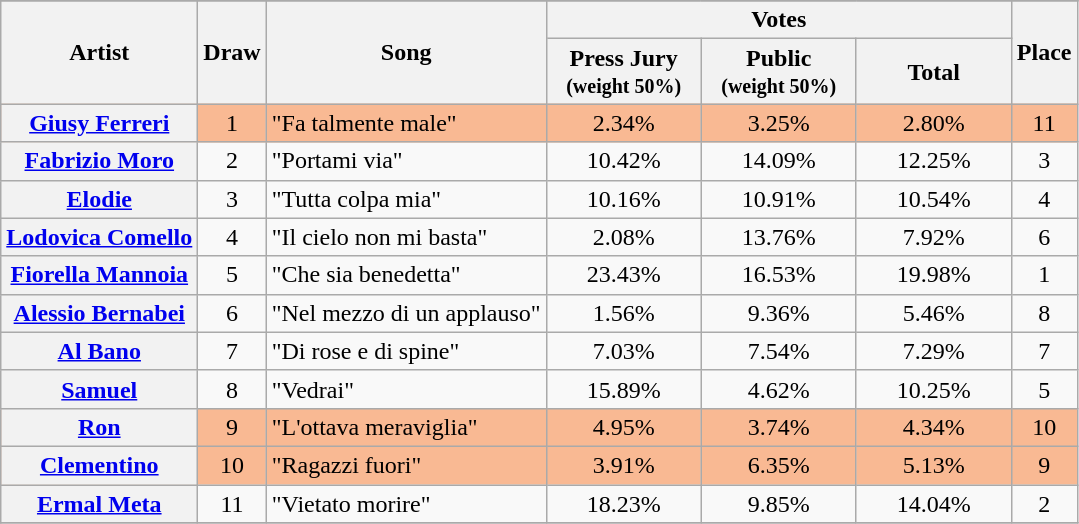<table class="sortable wikitable plainrowheaders" style="text-align:center">
<tr>
</tr>
<tr>
<th rowspan="2">Artist</th>
<th rowspan="2">Draw</th>
<th rowspan="2">Song</th>
<th colspan="3" class="unsortable">Votes</th>
<th rowspan="2">Place</th>
</tr>
<tr>
<th style="width:6em;">Press Jury<br><small>(weight 50%)</small></th>
<th style="width:6em;">Public<br><small>(weight 50%)</small></th>
<th style="width:6em;">Total</th>
</tr>
<tr style="background:#f9b993">
<th scope="row"><a href='#'>Giusy Ferreri</a></th>
<td>1</td>
<td align="left">"Fa talmente male"</td>
<td>2.34%</td>
<td>3.25%</td>
<td>2.80%</td>
<td>11</td>
</tr>
<tr>
<th scope="row"><a href='#'>Fabrizio Moro</a></th>
<td>2</td>
<td align="left">"Portami via"</td>
<td>10.42%</td>
<td>14.09%</td>
<td>12.25%</td>
<td>3</td>
</tr>
<tr>
<th scope="row"><a href='#'>Elodie</a></th>
<td>3</td>
<td align="left">"Tutta colpa mia"</td>
<td>10.16%</td>
<td>10.91%</td>
<td>10.54%</td>
<td>4</td>
</tr>
<tr>
<th scope="row"><a href='#'>Lodovica Comello</a></th>
<td>4</td>
<td align="left">"Il cielo non mi basta"</td>
<td>2.08%</td>
<td>13.76%</td>
<td>7.92%</td>
<td>6</td>
</tr>
<tr>
<th scope="row"><a href='#'>Fiorella Mannoia</a></th>
<td>5</td>
<td align="left">"Che sia benedetta"</td>
<td>23.43%</td>
<td>16.53%</td>
<td>19.98%</td>
<td>1</td>
</tr>
<tr>
<th scope="row"><a href='#'>Alessio Bernabei</a></th>
<td>6</td>
<td align="left">"Nel mezzo di un applauso"</td>
<td>1.56%</td>
<td>9.36%</td>
<td>5.46%</td>
<td>8</td>
</tr>
<tr>
<th scope="row"><a href='#'>Al Bano</a></th>
<td>7</td>
<td align="left">"Di rose e di spine"</td>
<td>7.03%</td>
<td>7.54%</td>
<td>7.29%</td>
<td>7</td>
</tr>
<tr>
<th scope="row"><a href='#'>Samuel</a></th>
<td>8</td>
<td align="left">"Vedrai"</td>
<td>15.89%</td>
<td>4.62%</td>
<td>10.25%</td>
<td>5</td>
</tr>
<tr style="background:#f9b993">
<th scope="row"><a href='#'>Ron</a></th>
<td>9</td>
<td align="left">"L'ottava meraviglia"</td>
<td>4.95%</td>
<td>3.74%</td>
<td>4.34%</td>
<td>10</td>
</tr>
<tr style="background:#f9b993">
<th scope="row"><a href='#'>Clementino</a></th>
<td>10</td>
<td align="left">"Ragazzi fuori"</td>
<td>3.91%</td>
<td>6.35%</td>
<td>5.13%</td>
<td>9</td>
</tr>
<tr>
<th scope="row"><a href='#'>Ermal Meta</a></th>
<td>11</td>
<td align="left">"Vietato morire"</td>
<td>18.23%</td>
<td>9.85%</td>
<td>14.04%</td>
<td>2</td>
</tr>
<tr>
</tr>
</table>
